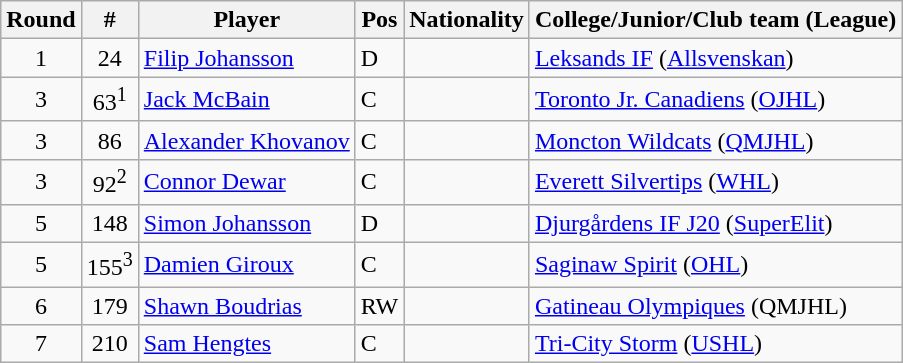<table class="wikitable">
<tr>
<th>Round</th>
<th>#</th>
<th>Player</th>
<th>Pos</th>
<th>Nationality</th>
<th>College/Junior/Club team (League)</th>
</tr>
<tr>
<td style="text-align:center;">1</td>
<td style="text-align:center;">24</td>
<td><a href='#'>Filip Johansson</a></td>
<td>D</td>
<td></td>
<td><a href='#'>Leksands IF</a> (<a href='#'>Allsvenskan</a>)</td>
</tr>
<tr>
<td style="text-align:center;">3</td>
<td style="text-align:center;">63<sup>1</sup></td>
<td><a href='#'>Jack McBain</a></td>
<td>C</td>
<td></td>
<td><a href='#'>Toronto Jr. Canadiens</a> (<a href='#'>OJHL</a>)</td>
</tr>
<tr>
<td style="text-align:center;">3</td>
<td style="text-align:center;">86</td>
<td><a href='#'>Alexander Khovanov</a></td>
<td>C</td>
<td></td>
<td><a href='#'>Moncton Wildcats</a> (<a href='#'>QMJHL</a>)</td>
</tr>
<tr>
<td style="text-align:center;">3</td>
<td style="text-align:center;">92<sup>2</sup></td>
<td><a href='#'>Connor Dewar</a></td>
<td>C</td>
<td></td>
<td><a href='#'>Everett Silvertips</a> (<a href='#'>WHL</a>)</td>
</tr>
<tr>
<td style="text-align:center;">5</td>
<td style="text-align:center;">148</td>
<td><a href='#'>Simon Johansson</a></td>
<td>D</td>
<td></td>
<td><a href='#'>Djurgårdens IF J20</a> (<a href='#'>SuperElit</a>)</td>
</tr>
<tr>
<td style="text-align:center;">5</td>
<td style="text-align:center;">155<sup>3</sup></td>
<td><a href='#'>Damien Giroux</a></td>
<td>C</td>
<td></td>
<td><a href='#'>Saginaw Spirit</a> (<a href='#'>OHL</a>)</td>
</tr>
<tr>
<td style="text-align:center;">6</td>
<td style="text-align:center;">179</td>
<td><a href='#'>Shawn Boudrias</a></td>
<td>RW</td>
<td></td>
<td><a href='#'>Gatineau Olympiques</a> (QMJHL)</td>
</tr>
<tr>
<td style="text-align:center;">7</td>
<td style="text-align:center;">210</td>
<td><a href='#'>Sam Hengtes</a></td>
<td>C</td>
<td></td>
<td><a href='#'>Tri-City Storm</a> (<a href='#'>USHL</a>)</td>
</tr>
</table>
